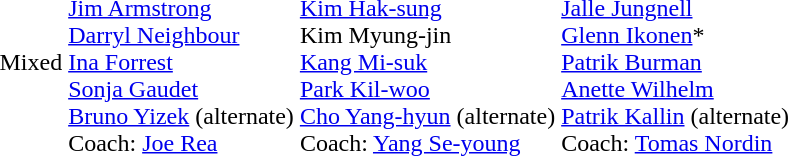<table>
<tr>
<td>Mixed</td>
<td><br><a href='#'>Jim Armstrong</a><br><a href='#'>Darryl Neighbour</a><br><a href='#'>Ina Forrest</a><br><a href='#'>Sonja Gaudet</a><br><a href='#'>Bruno Yizek</a> (alternate)<br>Coach: <a href='#'>Joe Rea</a></td>
<td><br><a href='#'>Kim Hak-sung</a><br>Kim Myung-jin<br><a href='#'>Kang Mi-suk</a><br><a href='#'>Park Kil-woo</a><br><a href='#'>Cho Yang-hyun</a> (alternate)<br>Coach: <a href='#'>Yang Se-young</a></td>
<td><br><a href='#'>Jalle Jungnell</a><br><a href='#'>Glenn Ikonen</a>*<br><a href='#'>Patrik Burman</a><br><a href='#'>Anette Wilhelm</a><br><a href='#'>Patrik Kallin</a> (alternate)<br>Coach: <a href='#'>Tomas Nordin</a></td>
</tr>
</table>
